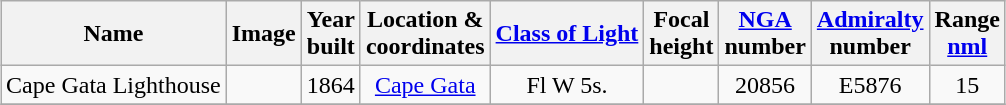<table class="wikitable sortable" style="margin:auto;text-align:center">
<tr>
<th>Name</th>
<th>Image</th>
<th>Year<br>built</th>
<th>Location &<br> coordinates</th>
<th><a href='#'>Class of Light</a><br></th>
<th>Focal<br>height<br></th>
<th><a href='#'>NGA</a><br>number<br></th>
<th><a href='#'>Admiralty</a><br>number<br></th>
<th>Range<br><a href='#'>nml</a><br></th>
</tr>
<tr>
<td>Cape Gata Lighthouse</td>
<td></td>
<td>1864</td>
<td><a href='#'>Cape Gata</a><br></td>
<td>Fl W 5s.</td>
<td></td>
<td>20856</td>
<td>E5876</td>
<td>15</td>
</tr>
<tr>
</tr>
</table>
